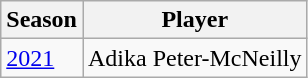<table class="wikitable">
<tr>
<th>Season</th>
<th>Player</th>
</tr>
<tr>
<td><a href='#'>2021</a></td>
<td>Adika Peter-McNeilly</td>
</tr>
</table>
